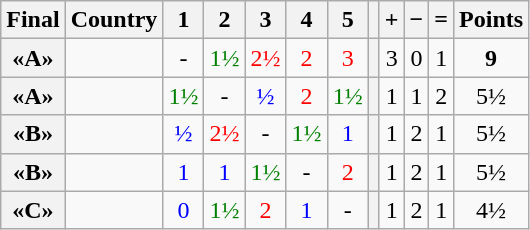<table class="wikitable" style="text-align:center">
<tr>
<th>Final</th>
<th>Country</th>
<th>1</th>
<th>2</th>
<th>3</th>
<th>4</th>
<th>5</th>
<th></th>
<th>+</th>
<th>−</th>
<th>=</th>
<th>Points</th>
</tr>
<tr>
<th>«A»</th>
<td style="text-align: left"></td>
<td>-</td>
<td style="color:green;">1½</td>
<td style="color:red;">2½</td>
<td style="color:red;">2</td>
<td style="color:red;">3</td>
<th></th>
<td>3</td>
<td>0</td>
<td>1</td>
<td><strong>9</strong></td>
</tr>
<tr>
<th>«A»</th>
<td style="text-align: left"></td>
<td style="color:green;">1½</td>
<td>-</td>
<td style="color:blue;">½</td>
<td style="color:red;">2</td>
<td style="color:green;">1½</td>
<th></th>
<td>1</td>
<td>1</td>
<td>2</td>
<td>5½</td>
</tr>
<tr>
<th>«B»</th>
<td style="text-align: left"></td>
<td style="color:blue;">½</td>
<td style="color:red;">2½</td>
<td>-</td>
<td style="color:green;">1½</td>
<td style="color:blue;">1</td>
<th></th>
<td>1</td>
<td>2</td>
<td>1</td>
<td>5½</td>
</tr>
<tr>
<th>«B»</th>
<td style="text-align: left"></td>
<td style="color:blue;">1</td>
<td style="color:blue;">1</td>
<td style="color:green;">1½</td>
<td>-</td>
<td style="color:red;">2</td>
<th></th>
<td>1</td>
<td>2</td>
<td>1</td>
<td>5½</td>
</tr>
<tr>
<th>«C»</th>
<td style="text-align: left"></td>
<td style="color:blue;">0</td>
<td style="color:green;">1½</td>
<td style="color:red;">2</td>
<td style="color:blue;">1</td>
<td>-</td>
<th></th>
<td>1</td>
<td>2</td>
<td>1</td>
<td>4½</td>
</tr>
</table>
